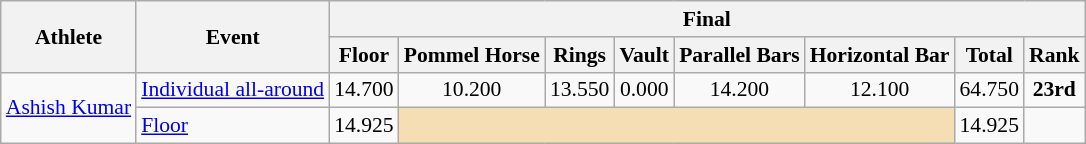<table class=wikitable style="font-size:90%">
<tr>
<th rowspan=2>Athlete</th>
<th rowspan=2>Event</th>
<th colspan=8>Final</th>
</tr>
<tr>
<th>Floor</th>
<th>Pommel Horse</th>
<th>Rings</th>
<th>Vault</th>
<th>Parallel Bars</th>
<th>Horizontal Bar</th>
<th>Total</th>
<th>Rank</th>
</tr>
<tr>
<td rowspan=2><a href='#'>Ashish Kumar</a></td>
<td><a href='#'>Individual all-around</a></td>
<td align=center>14.700</td>
<td align=center>10.200</td>
<td align=center>13.550</td>
<td align=center>0.000</td>
<td align=center>14.200</td>
<td align=center>12.100</td>
<td align=center>64.750</td>
<td align=center><strong>23rd</strong></td>
</tr>
<tr>
<td><a href='#'>Floor</a></td>
<td align=center>14.925</td>
<td bgcolor=wheat colspan=5></td>
<td align=center>14.925</td>
<td align=center></td>
</tr>
</table>
